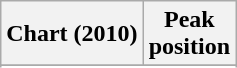<table class="wikitable sortable plainrowheaders" style="text-align:center">
<tr>
<th scope="col">Chart (2010)</th>
<th scope="col">Peak<br> position</th>
</tr>
<tr>
</tr>
<tr>
</tr>
<tr>
</tr>
</table>
